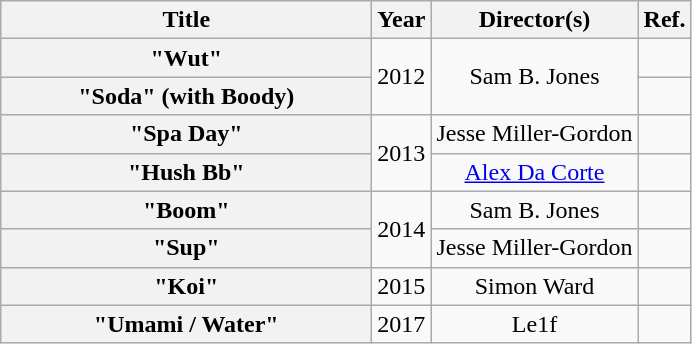<table class="wikitable plainrowheaders" style="text-align:center;">
<tr>
<th scope="col" style="width:15em;">Title</th>
<th scope="col">Year</th>
<th scope="col">Director(s)</th>
<th scope="col">Ref.</th>
</tr>
<tr>
<th scope="row">"Wut"</th>
<td rowspan="2">2012</td>
<td rowspan="2">Sam B. Jones</td>
<td></td>
</tr>
<tr>
<th scope="row">"Soda" <span>(with Boody)</span></th>
<td></td>
</tr>
<tr>
<th scope="row">"Spa Day"</th>
<td rowspan="2">2013</td>
<td>Jesse Miller-Gordon</td>
<td></td>
</tr>
<tr>
<th scope="row">"Hush Bb"</th>
<td><a href='#'>Alex Da Corte</a></td>
<td></td>
</tr>
<tr>
<th scope="row">"Boom"</th>
<td rowspan="2">2014</td>
<td>Sam B. Jones</td>
<td></td>
</tr>
<tr>
<th scope="row">"Sup"</th>
<td>Jesse Miller-Gordon</td>
<td></td>
</tr>
<tr>
<th scope="row">"Koi"</th>
<td>2015</td>
<td>Simon Ward</td>
<td></td>
</tr>
<tr>
<th scope="row">"Umami / Water"</th>
<td>2017</td>
<td>Le1f</td>
<td></td>
</tr>
</table>
